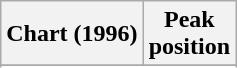<table class="wikitable sortable">
<tr>
<th align="left">Chart (1996)</th>
<th align="center">Peak<br>position</th>
</tr>
<tr>
</tr>
<tr>
</tr>
</table>
